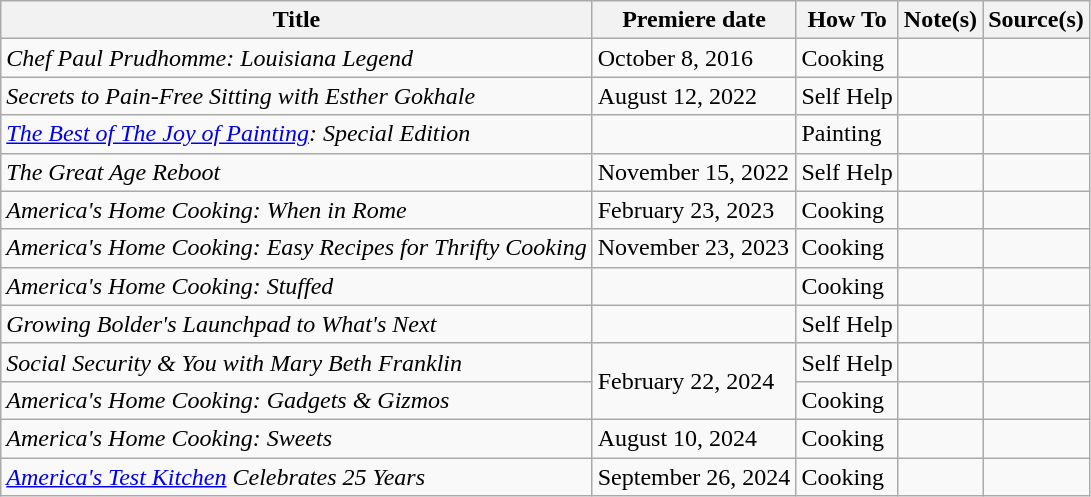<table class="wikitable sortable">
<tr>
<th>Title</th>
<th>Premiere date</th>
<th>How To</th>
<th>Note(s)</th>
<th>Source(s)</th>
</tr>
<tr>
<td><em>Chef Paul Prudhomme: Louisiana Legend</em></td>
<td>October 8, 2016</td>
<td>Cooking</td>
<td></td>
<td></td>
</tr>
<tr>
<td><em>Secrets to Pain-Free Sitting with Esther Gokhale</em></td>
<td>August 12, 2022</td>
<td>Self Help</td>
<td></td>
<td></td>
</tr>
<tr>
<td><em><a href='#'>The Best of The Joy of Painting</a>: Special Edition</em></td>
<td></td>
<td>Painting</td>
<td></td>
<td></td>
</tr>
<tr>
<td><em>The Great Age Reboot</em></td>
<td>November 15, 2022</td>
<td>Self Help</td>
<td></td>
<td></td>
</tr>
<tr>
<td><em>America's Home Cooking: When in Rome</em></td>
<td>February 23, 2023</td>
<td>Cooking</td>
<td></td>
<td></td>
</tr>
<tr>
<td><em>America's Home Cooking: Easy Recipes for Thrifty Cooking</em></td>
<td>November 23, 2023</td>
<td>Cooking</td>
<td></td>
<td></td>
</tr>
<tr>
<td><em>America's Home Cooking: Stuffed</em></td>
<td></td>
<td>Cooking</td>
<td></td>
<td></td>
</tr>
<tr>
<td><em>Growing Bolder's Launchpad to What's Next</em></td>
<td></td>
<td>Self Help</td>
<td></td>
<td></td>
</tr>
<tr>
<td><em>Social Security & You with Mary Beth Franklin</em></td>
<td rowspan="2">February 22, 2024</td>
<td>Self Help</td>
<td></td>
<td></td>
</tr>
<tr>
<td><em>America's Home Cooking: Gadgets & Gizmos</em></td>
<td>Cooking</td>
<td></td>
<td></td>
</tr>
<tr>
<td><em>America's Home Cooking: Sweets</em></td>
<td>August 10, 2024</td>
<td>Cooking</td>
<td></td>
<td></td>
</tr>
<tr>
<td><em><a href='#'>America's Test Kitchen</a> Celebrates 25 Years</em></td>
<td>September 26, 2024</td>
<td>Cooking</td>
<td></td>
<td></td>
</tr>
</table>
